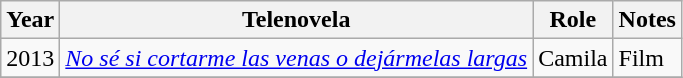<table class="wikitable">
<tr>
<th>Year</th>
<th>Telenovela</th>
<th>Role</th>
<th>Notes</th>
</tr>
<tr>
<td>2013</td>
<td><em><a href='#'>No sé si cortarme las venas o dejármelas largas</a></em></td>
<td>Camila</td>
<td>Film</td>
</tr>
<tr>
</tr>
</table>
